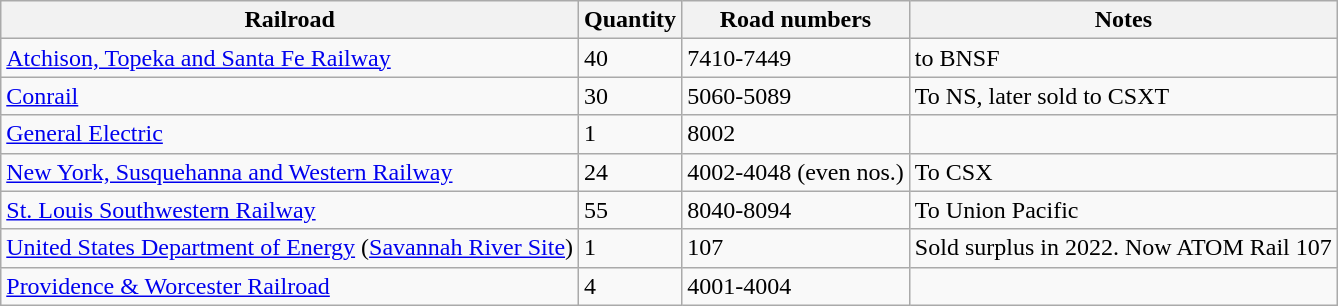<table class="wikitable">
<tr>
<th bgcolor=c0c090>Railroad</th>
<th bgcolor=c0c090>Quantity</th>
<th bgcolor=c0c090>Road numbers</th>
<th bgcolor=c0c90>Notes</th>
</tr>
<tr>
<td><a href='#'>Atchison, Topeka and Santa Fe Railway</a></td>
<td>40</td>
<td>7410-7449</td>
<td>to BNSF</td>
</tr>
<tr>
<td><a href='#'>Conrail</a></td>
<td>30</td>
<td>5060-5089</td>
<td>To NS, later sold to CSXT</td>
</tr>
<tr>
<td><a href='#'>General Electric</a></td>
<td>1</td>
<td>8002</td>
<td></td>
</tr>
<tr>
<td><a href='#'>New York, Susquehanna and Western Railway</a></td>
<td>24</td>
<td>4002-4048 (even nos.)</td>
<td>To CSX</td>
</tr>
<tr>
<td><a href='#'>St. Louis Southwestern Railway</a></td>
<td>55</td>
<td>8040-8094</td>
<td>To Union Pacific</td>
</tr>
<tr>
<td><a href='#'>United States Department of Energy</a> (<a href='#'>Savannah River Site</a>)</td>
<td>1</td>
<td>107</td>
<td>Sold surplus in 2022. Now ATOM Rail 107</td>
</tr>
<tr>
<td><a href='#'>Providence & Worcester Railroad</a></td>
<td>4</td>
<td>4001-4004</td>
</tr>
</table>
